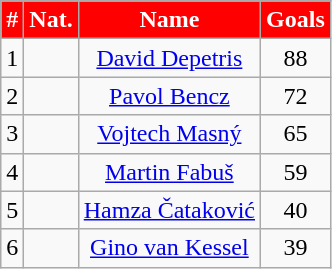<table class="wikitable" style="text-align:center;">
<tr>
<th style="color:white; background:red;">#</th>
<th style="color:white; background:red;">Nat.</th>
<th style="color:white; background:red;">Name</th>
<th style="color:white; background:red;">Goals</th>
</tr>
<tr>
<td>1</td>
<td> </td>
<td><a href='#'>David Depetris</a></td>
<td>88</td>
</tr>
<tr>
<td>2</td>
<td></td>
<td><a href='#'>Pavol Bencz</a></td>
<td>72</td>
</tr>
<tr>
<td>3</td>
<td></td>
<td><a href='#'>Vojtech Masný</a></td>
<td>65</td>
</tr>
<tr>
<td>4</td>
<td></td>
<td><a href='#'>Martin Fabuš</a></td>
<td>59</td>
</tr>
<tr>
<td>5</td>
<td></td>
<td><a href='#'>Hamza Čataković</a></td>
<td>40</td>
</tr>
<tr>
<td>6</td>
<td></td>
<td><a href='#'>Gino van Kessel</a></td>
<td>39</td>
</tr>
</table>
